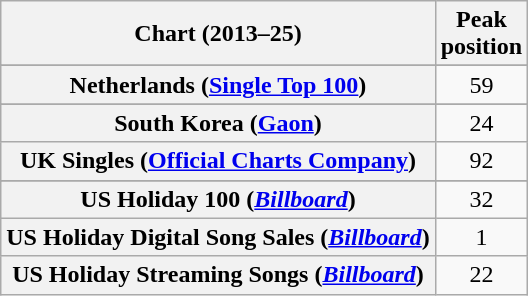<table class="wikitable plainrowheaders sortable">
<tr>
<th scope="col">Chart (2013–25)</th>
<th>Peak<br>position</th>
</tr>
<tr>
</tr>
<tr>
<th scope="row">Netherlands (<a href='#'>Single Top 100</a>)</th>
<td style="text-align:center;">59</td>
</tr>
<tr>
</tr>
<tr>
<th scope="row">South Korea (<a href='#'>Gaon</a>)</th>
<td style="text-align:center;">24</td>
</tr>
<tr>
<th scope="row">UK Singles (<a href='#'>Official Charts Company</a>)</th>
<td style="text-align:center;">92</td>
</tr>
<tr>
</tr>
<tr>
</tr>
<tr>
<th scope="row">US Holiday 100 (<em><a href='#'>Billboard</a></em>)</th>
<td style="text-align:center;">32</td>
</tr>
<tr>
<th scope="row">US Holiday Digital Song Sales (<em><a href='#'>Billboard</a></em>)</th>
<td style="text-align:center;">1</td>
</tr>
<tr>
<th scope="row">US Holiday Streaming Songs (<em><a href='#'>Billboard</a></em>)</th>
<td style="text-align:center;">22</td>
</tr>
</table>
